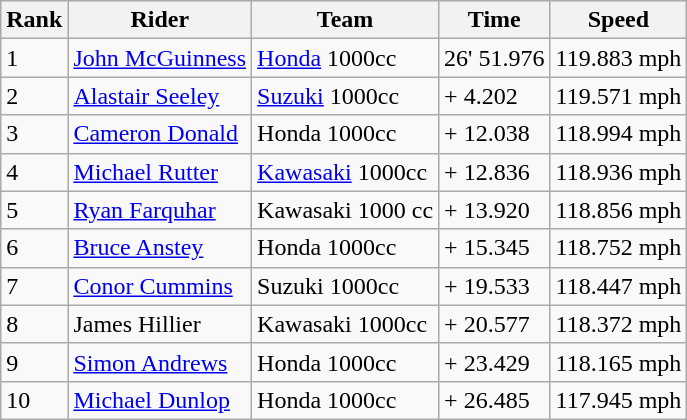<table class="wikitable">
<tr style="background:#efefef;">
<th>Rank</th>
<th>Rider</th>
<th>Team</th>
<th>Time</th>
<th>Speed</th>
</tr>
<tr>
<td>1</td>
<td> <a href='#'>John McGuinness</a></td>
<td><a href='#'>Honda</a> 1000cc</td>
<td>26' 51.976</td>
<td>119.883 mph</td>
</tr>
<tr>
<td>2</td>
<td> <a href='#'>Alastair Seeley</a></td>
<td><a href='#'>Suzuki</a> 1000cc</td>
<td>+ 4.202</td>
<td>119.571 mph</td>
</tr>
<tr>
<td>3</td>
<td> <a href='#'>Cameron Donald</a></td>
<td>Honda 1000cc</td>
<td>+ 12.038</td>
<td>118.994 mph</td>
</tr>
<tr>
<td>4</td>
<td> <a href='#'>Michael Rutter</a></td>
<td><a href='#'>Kawasaki</a> 1000cc</td>
<td>+ 12.836</td>
<td>118.936 mph</td>
</tr>
<tr>
<td>5</td>
<td> <a href='#'>Ryan Farquhar</a></td>
<td>Kawasaki 1000 cc</td>
<td>+ 13.920</td>
<td>118.856 mph</td>
</tr>
<tr>
<td>6</td>
<td> <a href='#'>Bruce Anstey</a></td>
<td>Honda 1000cc</td>
<td>+ 15.345</td>
<td>118.752 mph</td>
</tr>
<tr>
<td>7</td>
<td> <a href='#'>Conor Cummins</a></td>
<td>Suzuki 1000cc</td>
<td>+ 19.533</td>
<td>118.447 mph</td>
</tr>
<tr>
<td>8</td>
<td> James Hillier</td>
<td>Kawasaki 1000cc</td>
<td>+ 20.577</td>
<td>118.372 mph</td>
</tr>
<tr>
<td>9</td>
<td> <a href='#'>Simon Andrews</a></td>
<td>Honda 1000cc</td>
<td>+ 23.429</td>
<td>118.165 mph</td>
</tr>
<tr>
<td>10</td>
<td> <a href='#'>Michael Dunlop</a></td>
<td>Honda 1000cc</td>
<td>+ 26.485</td>
<td>117.945 mph</td>
</tr>
</table>
